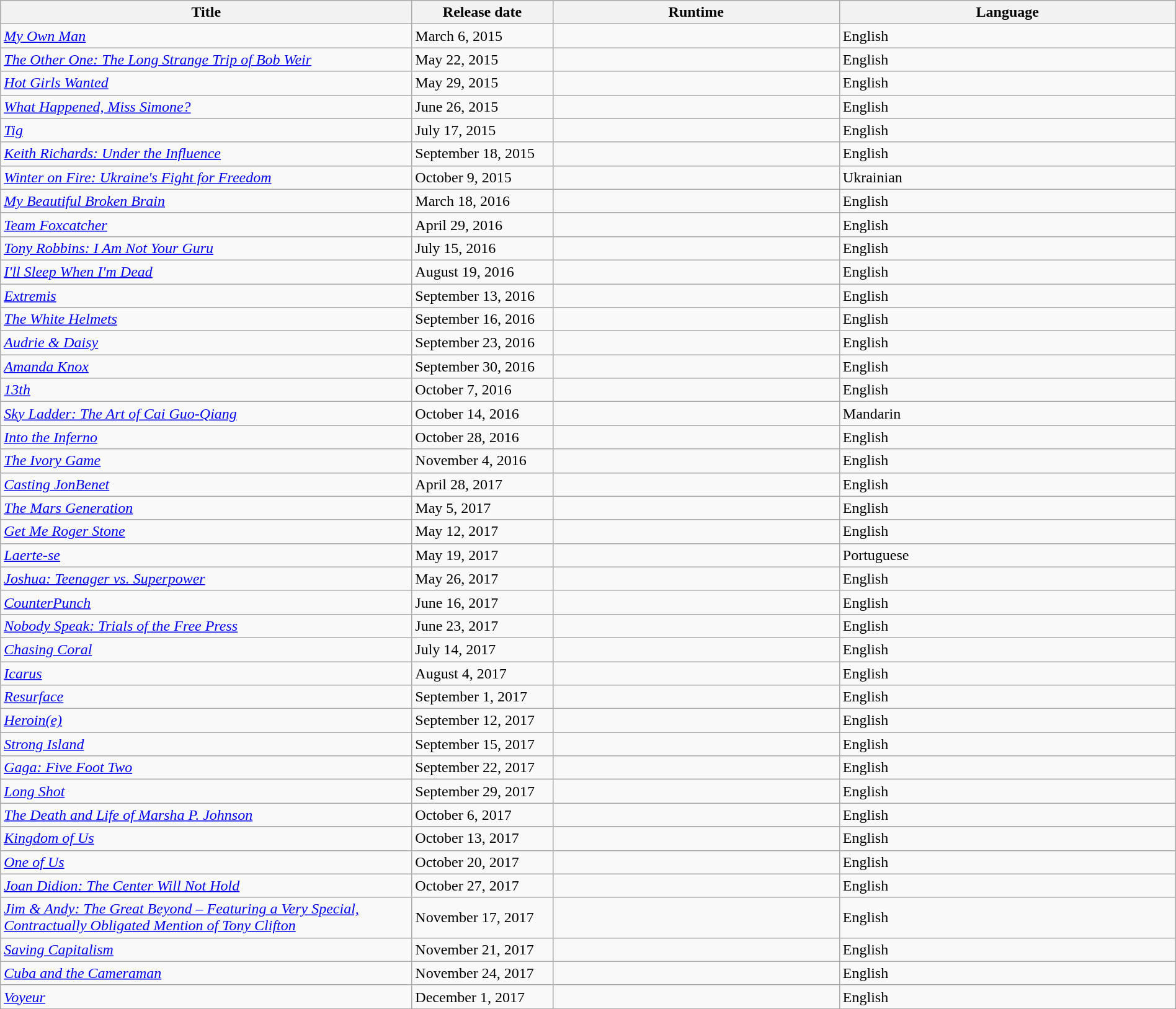<table class="wikitable sortable" style="width:100%">
<tr>
<th style="width:35%;">Title</th>
<th scope="col" style="width:12%;">Release date</th>
<th>Runtime</th>
<th>Language</th>
</tr>
<tr>
<td><em><a href='#'>My Own Man</a></em></td>
<td>March 6, 2015</td>
<td></td>
<td>English</td>
</tr>
<tr>
<td><em><a href='#'>The Other One: The Long Strange Trip of Bob Weir</a></em></td>
<td>May 22, 2015</td>
<td></td>
<td>English</td>
</tr>
<tr>
<td><em><a href='#'>Hot Girls Wanted</a></em></td>
<td>May 29, 2015</td>
<td></td>
<td>English</td>
</tr>
<tr>
<td><em><a href='#'>What Happened, Miss Simone?</a></em></td>
<td>June 26, 2015</td>
<td></td>
<td>English</td>
</tr>
<tr>
<td><em><a href='#'>Tig</a></em></td>
<td>July 17, 2015</td>
<td></td>
<td>English</td>
</tr>
<tr>
<td><em><a href='#'>Keith Richards: Under the Influence</a></em></td>
<td>September 18, 2015</td>
<td></td>
<td>English</td>
</tr>
<tr>
<td><em><a href='#'>Winter on Fire: Ukraine's Fight for Freedom</a></em></td>
<td>October 9, 2015</td>
<td></td>
<td>Ukrainian</td>
</tr>
<tr>
<td><em><a href='#'>My Beautiful Broken Brain</a></em></td>
<td>March 18, 2016</td>
<td></td>
<td>English</td>
</tr>
<tr>
<td><em><a href='#'>Team Foxcatcher</a></em></td>
<td>April 29, 2016</td>
<td></td>
<td>English</td>
</tr>
<tr>
<td><em><a href='#'>Tony Robbins: I Am Not Your Guru</a></em></td>
<td>July 15, 2016</td>
<td></td>
<td>English</td>
</tr>
<tr>
<td><em><a href='#'>I'll Sleep When I'm Dead</a></em></td>
<td>August 19, 2016</td>
<td></td>
<td>English</td>
</tr>
<tr>
<td><em><a href='#'>Extremis</a></em></td>
<td>September 13, 2016</td>
<td></td>
<td>English</td>
</tr>
<tr>
<td><em><a href='#'>The White Helmets</a></em></td>
<td>September 16, 2016</td>
<td></td>
<td>English</td>
</tr>
<tr>
<td><em><a href='#'>Audrie & Daisy</a></em></td>
<td>September 23, 2016</td>
<td></td>
<td>English</td>
</tr>
<tr>
<td><em><a href='#'>Amanda Knox</a></em></td>
<td>September 30, 2016</td>
<td></td>
<td>English</td>
</tr>
<tr>
<td><em><a href='#'>13th</a></em></td>
<td>October 7, 2016</td>
<td></td>
<td>English</td>
</tr>
<tr>
<td><em><a href='#'>Sky Ladder: The Art of Cai Guo-Qiang</a></em></td>
<td>October 14, 2016</td>
<td></td>
<td>Mandarin</td>
</tr>
<tr>
<td><em><a href='#'>Into the Inferno</a></em></td>
<td>October 28, 2016</td>
<td></td>
<td>English</td>
</tr>
<tr>
<td><em><a href='#'>The Ivory Game</a></em></td>
<td>November 4, 2016</td>
<td></td>
<td>English</td>
</tr>
<tr>
<td><em><a href='#'>Casting JonBenet</a></em></td>
<td>April 28, 2017</td>
<td></td>
<td>English</td>
</tr>
<tr>
<td><em><a href='#'>The Mars Generation</a></em></td>
<td>May 5, 2017</td>
<td></td>
<td>English</td>
</tr>
<tr>
<td><em><a href='#'>Get Me Roger Stone</a></em></td>
<td>May 12, 2017</td>
<td></td>
<td>English</td>
</tr>
<tr>
<td><em><a href='#'>Laerte-se</a></em></td>
<td>May 19, 2017</td>
<td></td>
<td>Portuguese</td>
</tr>
<tr>
<td><em><a href='#'>Joshua: Teenager vs. Superpower</a></em></td>
<td>May 26, 2017</td>
<td></td>
<td>English</td>
</tr>
<tr>
<td><em><a href='#'>CounterPunch</a></em></td>
<td>June 16, 2017</td>
<td></td>
<td>English</td>
</tr>
<tr>
<td><em><a href='#'>Nobody Speak: Trials of the Free Press</a></em></td>
<td>June 23, 2017</td>
<td></td>
<td>English</td>
</tr>
<tr>
<td><em><a href='#'>Chasing Coral</a></em></td>
<td>July 14, 2017</td>
<td></td>
<td>English</td>
</tr>
<tr>
<td><em><a href='#'>Icarus</a></em></td>
<td>August 4, 2017</td>
<td></td>
<td>English</td>
</tr>
<tr>
<td><em><a href='#'>Resurface</a></em></td>
<td>September 1, 2017</td>
<td></td>
<td>English</td>
</tr>
<tr>
<td><em><a href='#'>Heroin(e)</a></em></td>
<td>September 12, 2017</td>
<td></td>
<td>English</td>
</tr>
<tr>
<td><em><a href='#'>Strong Island</a></em></td>
<td>September 15, 2017</td>
<td></td>
<td>English</td>
</tr>
<tr>
<td><em><a href='#'>Gaga: Five Foot Two</a></em></td>
<td>September 22, 2017</td>
<td></td>
<td>English</td>
</tr>
<tr>
<td><em><a href='#'>Long Shot</a></em></td>
<td>September 29, 2017</td>
<td></td>
<td>English</td>
</tr>
<tr>
<td><em><a href='#'>The Death and Life of Marsha P. Johnson</a></em></td>
<td>October 6, 2017</td>
<td></td>
<td>English</td>
</tr>
<tr>
<td><em><a href='#'>Kingdom of Us</a></em></td>
<td>October 13, 2017</td>
<td></td>
<td>English</td>
</tr>
<tr>
<td><em><a href='#'>One of Us</a></em></td>
<td>October 20, 2017</td>
<td></td>
<td>English</td>
</tr>
<tr>
<td><em><a href='#'>Joan Didion: The Center Will Not Hold</a></em></td>
<td>October 27, 2017</td>
<td></td>
<td>English</td>
</tr>
<tr>
<td><em><a href='#'>Jim & Andy: The Great Beyond – Featuring a Very Special, Contractually Obligated Mention of Tony Clifton</a></em></td>
<td>November 17, 2017</td>
<td></td>
<td>English</td>
</tr>
<tr>
<td><em><a href='#'>Saving Capitalism</a></em></td>
<td>November 21, 2017</td>
<td></td>
<td>English</td>
</tr>
<tr>
<td><em><a href='#'>Cuba and the Cameraman</a></em></td>
<td>November 24, 2017</td>
<td></td>
<td>English</td>
</tr>
<tr>
<td><em><a href='#'>Voyeur</a></em></td>
<td>December 1, 2017</td>
<td></td>
<td>English</td>
</tr>
</table>
